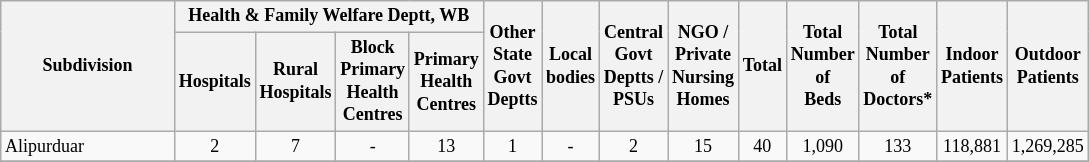<table class="wikitable" style="text-align:center;font-size: 9pt">
<tr>
<th width="110" rowspan="2">Subdivision</th>
<th width="160" colspan="4" rowspan="1">Health & Family Welfare Deptt, WB</th>
<th widthspan="110" rowspan="2">Other<br>State<br>Govt<br>Deptts</th>
<th widthspan="110" rowspan="2">Local<br>bodies</th>
<th widthspan="110" rowspan="2">Central<br>Govt<br>Deptts /<br>PSUs</th>
<th widthspan="110" rowspan="2">NGO /<br>Private<br>Nursing<br>Homes</th>
<th widthspan="110" rowspan="2">Total</th>
<th widthspan="110" rowspan="2">Total<br>Number<br>of<br>Beds</th>
<th widthspan="110" rowspan="2">Total<br>Number<br>of<br>Doctors*</th>
<th widthspan="130" rowspan="2">Indoor<br>Patients</th>
<th widthspan="130" rowspan="2">Outdoor<br>Patients</th>
</tr>
<tr>
<th width="40">Hospitals<br></th>
<th width="40">Rural<br>Hospitals<br></th>
<th width="40">Block<br>Primary<br>Health<br>Centres<br></th>
<th width="40">Primary<br>Health<br>Centres<br></th>
</tr>
<tr>
<td align=left>Alipurduar</td>
<td align="center">2</td>
<td align="center">7</td>
<td align="center">-</td>
<td align="center">13</td>
<td align="center">1</td>
<td align="center">-</td>
<td align="center">2</td>
<td align="center">15</td>
<td align="center">40</td>
<td align="center">1,090</td>
<td align="center">133</td>
<td align="center">118,881</td>
<td align="center">1,269,285</td>
</tr>
<tr>
</tr>
</table>
